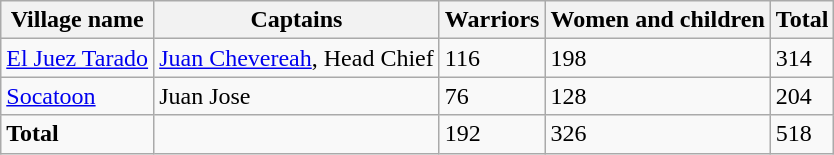<table class="wikitable sortable">
<tr>
<th>Village name</th>
<th>Captains</th>
<th>Warriors</th>
<th>Women and children</th>
<th>Total</th>
</tr>
<tr>
<td><a href='#'>El Juez Tarado</a></td>
<td><a href='#'>Juan Chevereah</a>, Head Chief</td>
<td>116</td>
<td>198</td>
<td>314</td>
</tr>
<tr>
<td><a href='#'>Socatoon</a></td>
<td>Juan Jose</td>
<td>76</td>
<td>128</td>
<td>204</td>
</tr>
<tr>
<td><strong>Total</strong></td>
<td></td>
<td>192</td>
<td>326</td>
<td>518</td>
</tr>
</table>
